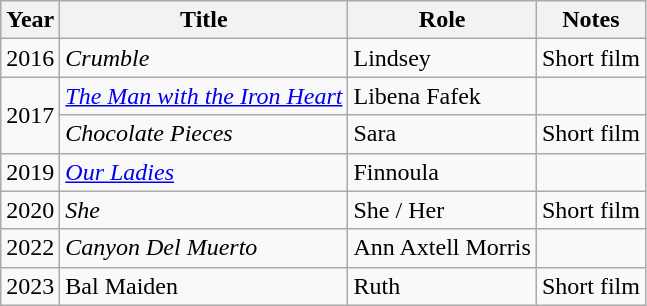<table class="wikitable plainrowheaders">
<tr>
<th>Year</th>
<th>Title</th>
<th>Role</th>
<th>Notes</th>
</tr>
<tr>
<td>2016</td>
<td><em>Crumble</em></td>
<td>Lindsey</td>
<td>Short film</td>
</tr>
<tr>
<td rowspan="2">2017</td>
<td><em><a href='#'>The Man with the Iron Heart</a></em></td>
<td>Libena Fafek</td>
<td></td>
</tr>
<tr>
<td><em>Chocolate Pieces</em></td>
<td>Sara</td>
<td>Short film</td>
</tr>
<tr>
<td>2019</td>
<td><em><a href='#'>Our Ladies</a></em></td>
<td>Finnoula</td>
<td></td>
</tr>
<tr>
<td>2020</td>
<td><em>She</em></td>
<td>She / Her</td>
<td>Short film</td>
</tr>
<tr>
<td>2022</td>
<td><em>Canyon Del Muerto</em></td>
<td>Ann Axtell Morris</td>
<td></td>
</tr>
<tr>
<td>2023</td>
<td>Bal Maiden</td>
<td>Ruth</td>
<td>Short film</td>
</tr>
</table>
